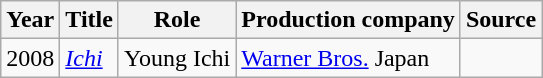<table class="wikitable">
<tr>
<th>Year</th>
<th>Title</th>
<th>Role</th>
<th>Production company</th>
<th>Source</th>
</tr>
<tr>
<td>2008</td>
<td><em><a href='#'>Ichi</a></em></td>
<td>Young Ichi</td>
<td><a href='#'>Warner Bros.</a> Japan</td>
<td></td>
</tr>
</table>
